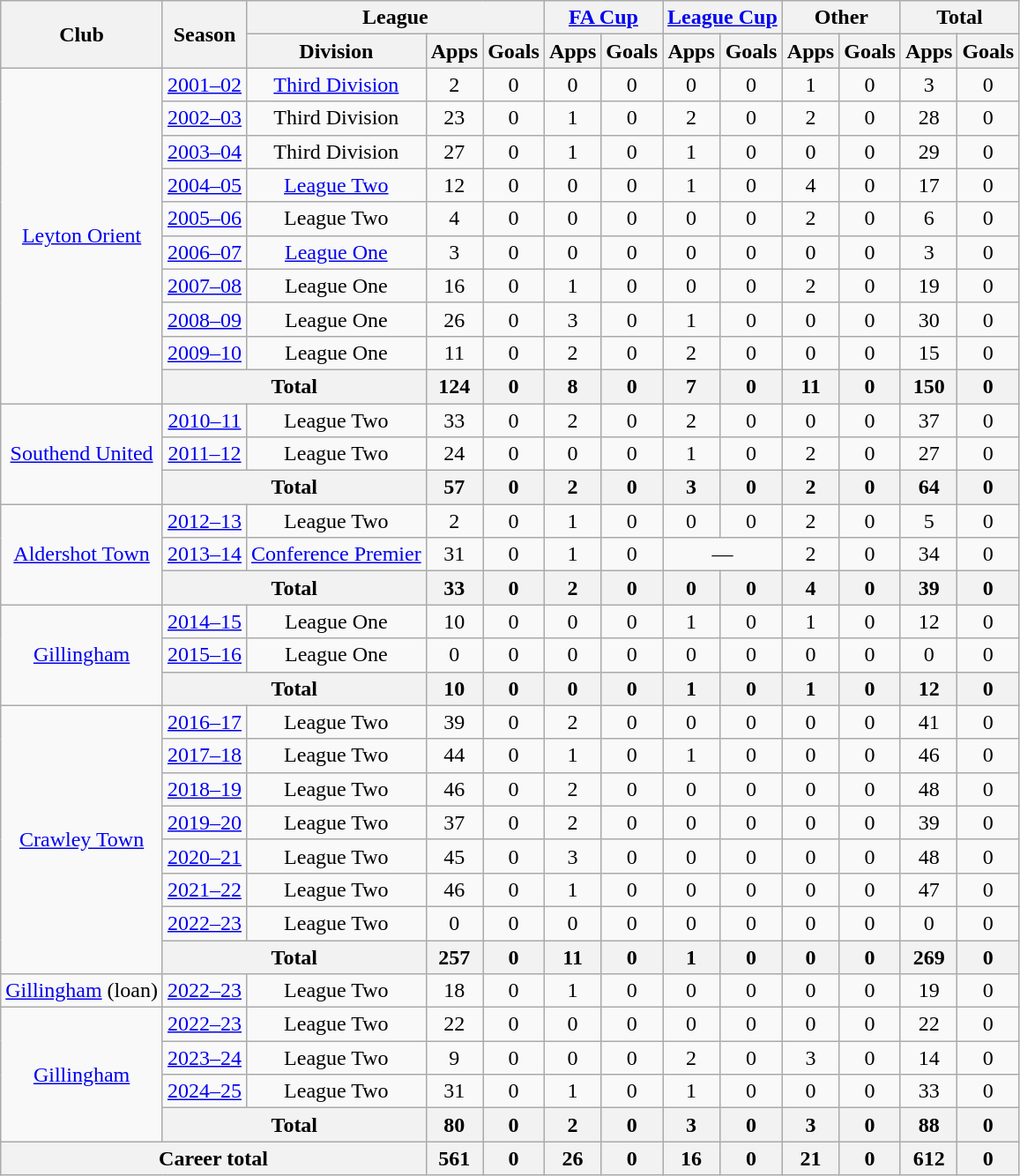<table class="wikitable" style="text-align: center">
<tr>
<th rowspan="2">Club</th>
<th rowspan="2">Season</th>
<th colspan="3">League</th>
<th colspan="2"><a href='#'>FA Cup</a></th>
<th colspan="2"><a href='#'>League Cup</a></th>
<th colspan="2">Other</th>
<th colspan="2">Total</th>
</tr>
<tr>
<th>Division</th>
<th>Apps</th>
<th>Goals</th>
<th>Apps</th>
<th>Goals</th>
<th>Apps</th>
<th>Goals</th>
<th>Apps</th>
<th>Goals</th>
<th>Apps</th>
<th>Goals</th>
</tr>
<tr>
<td rowspan="10"><a href='#'>Leyton Orient</a></td>
<td><a href='#'>2001–02</a></td>
<td><a href='#'>Third Division</a></td>
<td>2</td>
<td>0</td>
<td>0</td>
<td>0</td>
<td>0</td>
<td>0</td>
<td>1</td>
<td>0</td>
<td>3</td>
<td>0</td>
</tr>
<tr>
<td><a href='#'>2002–03</a></td>
<td>Third Division</td>
<td>23</td>
<td>0</td>
<td>1</td>
<td>0</td>
<td>2</td>
<td>0</td>
<td>2</td>
<td>0</td>
<td>28</td>
<td>0</td>
</tr>
<tr>
<td><a href='#'>2003–04</a></td>
<td>Third Division</td>
<td>27</td>
<td>0</td>
<td>1</td>
<td>0</td>
<td>1</td>
<td>0</td>
<td>0</td>
<td>0</td>
<td>29</td>
<td>0</td>
</tr>
<tr>
<td><a href='#'>2004–05</a></td>
<td><a href='#'>League Two</a></td>
<td>12</td>
<td>0</td>
<td>0</td>
<td>0</td>
<td>1</td>
<td>0</td>
<td>4</td>
<td>0</td>
<td>17</td>
<td>0</td>
</tr>
<tr>
<td><a href='#'>2005–06</a></td>
<td>League Two</td>
<td>4</td>
<td>0</td>
<td>0</td>
<td>0</td>
<td>0</td>
<td>0</td>
<td>2</td>
<td>0</td>
<td>6</td>
<td>0</td>
</tr>
<tr>
<td><a href='#'>2006–07</a></td>
<td><a href='#'>League One</a></td>
<td>3</td>
<td>0</td>
<td>0</td>
<td>0</td>
<td>0</td>
<td>0</td>
<td>0</td>
<td>0</td>
<td>3</td>
<td>0</td>
</tr>
<tr>
<td><a href='#'>2007–08</a></td>
<td>League One</td>
<td>16</td>
<td>0</td>
<td>1</td>
<td>0</td>
<td>0</td>
<td>0</td>
<td>2</td>
<td>0</td>
<td>19</td>
<td>0</td>
</tr>
<tr>
<td><a href='#'>2008–09</a></td>
<td>League One</td>
<td>26</td>
<td>0</td>
<td>3</td>
<td>0</td>
<td>1</td>
<td>0</td>
<td>0</td>
<td>0</td>
<td>30</td>
<td>0</td>
</tr>
<tr>
<td><a href='#'>2009–10</a></td>
<td>League One</td>
<td>11</td>
<td>0</td>
<td>2</td>
<td>0</td>
<td>2</td>
<td>0</td>
<td>0</td>
<td>0</td>
<td>15</td>
<td>0</td>
</tr>
<tr>
<th colspan="2">Total</th>
<th>124</th>
<th>0</th>
<th>8</th>
<th>0</th>
<th>7</th>
<th>0</th>
<th>11</th>
<th>0</th>
<th>150</th>
<th>0</th>
</tr>
<tr>
<td rowspan="3"><a href='#'>Southend United</a></td>
<td><a href='#'>2010–11</a></td>
<td>League Two</td>
<td>33</td>
<td>0</td>
<td>2</td>
<td>0</td>
<td>2</td>
<td>0</td>
<td>0</td>
<td>0</td>
<td>37</td>
<td>0</td>
</tr>
<tr>
<td><a href='#'>2011–12</a></td>
<td>League Two</td>
<td>24</td>
<td>0</td>
<td>0</td>
<td>0</td>
<td>1</td>
<td>0</td>
<td>2</td>
<td>0</td>
<td>27</td>
<td>0</td>
</tr>
<tr>
<th colspan="2">Total</th>
<th>57</th>
<th>0</th>
<th>2</th>
<th>0</th>
<th>3</th>
<th>0</th>
<th>2</th>
<th>0</th>
<th>64</th>
<th>0</th>
</tr>
<tr>
<td rowspan="3"><a href='#'>Aldershot Town</a></td>
<td><a href='#'>2012–13</a></td>
<td>League Two</td>
<td>2</td>
<td>0</td>
<td>1</td>
<td>0</td>
<td>0</td>
<td>0</td>
<td>2</td>
<td>0</td>
<td>5</td>
<td>0</td>
</tr>
<tr>
<td><a href='#'>2013–14</a></td>
<td><a href='#'>Conference Premier</a></td>
<td>31</td>
<td>0</td>
<td>1</td>
<td>0</td>
<td colspan=2>—</td>
<td>2</td>
<td>0</td>
<td>34</td>
<td>0</td>
</tr>
<tr>
<th colspan=2>Total</th>
<th>33</th>
<th>0</th>
<th>2</th>
<th>0</th>
<th>0</th>
<th>0</th>
<th>4</th>
<th>0</th>
<th>39</th>
<th>0</th>
</tr>
<tr>
<td rowspan="3"><a href='#'>Gillingham</a></td>
<td><a href='#'>2014–15</a></td>
<td>League One</td>
<td>10</td>
<td>0</td>
<td>0</td>
<td>0</td>
<td>1</td>
<td>0</td>
<td>1</td>
<td>0</td>
<td>12</td>
<td>0</td>
</tr>
<tr>
<td><a href='#'>2015–16</a></td>
<td>League One</td>
<td>0</td>
<td>0</td>
<td>0</td>
<td>0</td>
<td>0</td>
<td>0</td>
<td>0</td>
<td>0</td>
<td>0</td>
<td>0</td>
</tr>
<tr>
<th colspan="2">Total</th>
<th>10</th>
<th>0</th>
<th>0</th>
<th>0</th>
<th>1</th>
<th>0</th>
<th>1</th>
<th>0</th>
<th>12</th>
<th>0</th>
</tr>
<tr>
<td rowspan="8"><a href='#'>Crawley Town</a></td>
<td><a href='#'>2016–17</a></td>
<td>League Two</td>
<td>39</td>
<td>0</td>
<td>2</td>
<td>0</td>
<td>0</td>
<td>0</td>
<td>0</td>
<td>0</td>
<td>41</td>
<td>0</td>
</tr>
<tr>
<td><a href='#'>2017–18</a></td>
<td>League Two</td>
<td>44</td>
<td>0</td>
<td>1</td>
<td>0</td>
<td>1</td>
<td>0</td>
<td>0</td>
<td>0</td>
<td>46</td>
<td>0</td>
</tr>
<tr>
<td><a href='#'>2018–19</a></td>
<td>League Two</td>
<td>46</td>
<td>0</td>
<td>2</td>
<td>0</td>
<td>0</td>
<td>0</td>
<td>0</td>
<td>0</td>
<td>48</td>
<td>0</td>
</tr>
<tr>
<td><a href='#'>2019–20</a></td>
<td>League Two</td>
<td>37</td>
<td>0</td>
<td>2</td>
<td>0</td>
<td>0</td>
<td>0</td>
<td>0</td>
<td>0</td>
<td>39</td>
<td>0</td>
</tr>
<tr>
<td><a href='#'>2020–21</a></td>
<td>League Two</td>
<td>45</td>
<td>0</td>
<td>3</td>
<td>0</td>
<td>0</td>
<td>0</td>
<td>0</td>
<td>0</td>
<td>48</td>
<td>0</td>
</tr>
<tr>
<td><a href='#'>2021–22</a></td>
<td>League Two</td>
<td>46</td>
<td>0</td>
<td>1</td>
<td>0</td>
<td>0</td>
<td>0</td>
<td>0</td>
<td>0</td>
<td>47</td>
<td>0</td>
</tr>
<tr>
<td><a href='#'>2022–23</a></td>
<td>League Two</td>
<td>0</td>
<td>0</td>
<td>0</td>
<td>0</td>
<td>0</td>
<td>0</td>
<td>0</td>
<td>0</td>
<td>0</td>
<td>0</td>
</tr>
<tr>
<th colspan="2">Total</th>
<th>257</th>
<th>0</th>
<th>11</th>
<th>0</th>
<th>1</th>
<th>0</th>
<th>0</th>
<th>0</th>
<th>269</th>
<th>0</th>
</tr>
<tr>
<td><a href='#'>Gillingham</a> (loan)</td>
<td><a href='#'>2022–23</a></td>
<td>League Two</td>
<td>18</td>
<td>0</td>
<td>1</td>
<td>0</td>
<td>0</td>
<td>0</td>
<td>0</td>
<td>0</td>
<td>19</td>
<td>0</td>
</tr>
<tr>
<td rowspan="4"><a href='#'>Gillingham</a></td>
<td><a href='#'>2022–23</a></td>
<td>League Two</td>
<td>22</td>
<td>0</td>
<td>0</td>
<td>0</td>
<td>0</td>
<td>0</td>
<td>0</td>
<td>0</td>
<td>22</td>
<td>0</td>
</tr>
<tr>
<td><a href='#'>2023–24</a></td>
<td>League Two</td>
<td>9</td>
<td>0</td>
<td>0</td>
<td>0</td>
<td>2</td>
<td>0</td>
<td>3</td>
<td>0</td>
<td>14</td>
<td>0</td>
</tr>
<tr>
<td><a href='#'>2024–25</a></td>
<td>League Two</td>
<td>31</td>
<td>0</td>
<td>1</td>
<td>0</td>
<td>1</td>
<td>0</td>
<td>0</td>
<td>0</td>
<td>33</td>
<td>0</td>
</tr>
<tr>
<th colspan="2">Total</th>
<th>80</th>
<th>0</th>
<th>2</th>
<th>0</th>
<th>3</th>
<th>0</th>
<th>3</th>
<th>0</th>
<th>88</th>
<th>0</th>
</tr>
<tr>
<th colspan="3">Career total</th>
<th>561</th>
<th>0</th>
<th>26</th>
<th>0</th>
<th>16</th>
<th>0</th>
<th>21</th>
<th>0</th>
<th>612</th>
<th>0</th>
</tr>
</table>
